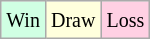<table class="wikitable">
<tr>
<td style="background-color: #d0ffe3;"><small>Win</small></td>
<td style="background-color: #ffffdd;"><small>Draw</small></td>
<td style="background-color: #ffd0e3;"><small>Loss</small></td>
</tr>
</table>
